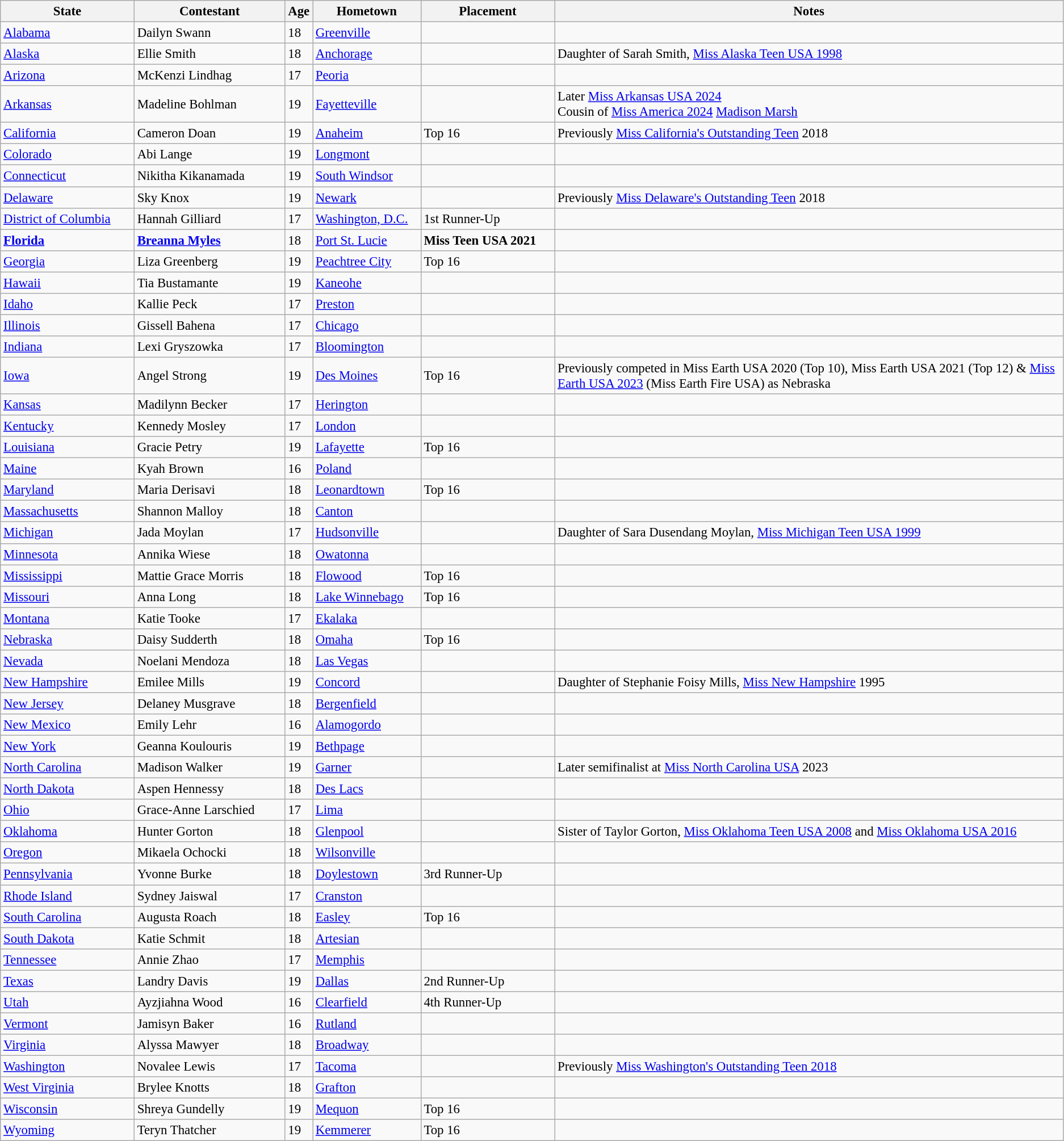<table class="wikitable sortable" style="font-size: 95%;">
<tr>
<th width=150>State</th>
<th width=170>Contestant</th>
<th>Age</th>
<th width=120>Hometown</th>
<th width=150>Placement</th>
<th>Notes</th>
</tr>
<tr>
<td><a href='#'>Alabama</a></td>
<td>Dailyn Swann</td>
<td>18</td>
<td><a href='#'>Greenville</a></td>
<td></td>
<td></td>
</tr>
<tr>
<td><a href='#'>Alaska</a></td>
<td>Ellie Smith</td>
<td>18</td>
<td><a href='#'>Anchorage</a></td>
<td></td>
<td>Daughter of Sarah Smith, <a href='#'>Miss Alaska Teen USA 1998</a></td>
</tr>
<tr>
<td><a href='#'>Arizona</a></td>
<td>McKenzi Lindhag</td>
<td>17</td>
<td><a href='#'>Peoria</a></td>
<td></td>
<td></td>
</tr>
<tr>
<td><a href='#'>Arkansas</a></td>
<td>Madeline Bohlman</td>
<td>19</td>
<td><a href='#'>Fayetteville</a></td>
<td></td>
<td>Later <a href='#'>Miss Arkansas USA 2024</a><br>Cousin of <a href='#'>Miss America 2024</a> <a href='#'>Madison Marsh</a></td>
</tr>
<tr>
<td><a href='#'>California</a></td>
<td>Cameron Doan</td>
<td>19</td>
<td><a href='#'>Anaheim</a></td>
<td>Top 16</td>
<td>Previously <a href='#'>Miss California's Outstanding Teen</a> 2018</td>
</tr>
<tr>
<td><a href='#'>Colorado</a></td>
<td>Abi Lange</td>
<td>19</td>
<td><a href='#'>Longmont</a></td>
<td></td>
<td></td>
</tr>
<tr>
<td><a href='#'>Connecticut</a></td>
<td>Nikitha Kikanamada</td>
<td>19</td>
<td><a href='#'>South Windsor</a></td>
<td></td>
<td></td>
</tr>
<tr>
<td><a href='#'>Delaware</a></td>
<td>Sky Knox</td>
<td>19</td>
<td><a href='#'>Newark</a></td>
<td></td>
<td>Previously <a href='#'>Miss Delaware's Outstanding Teen</a> 2018</td>
</tr>
<tr>
<td><a href='#'>District of Columbia</a></td>
<td>Hannah Gilliard</td>
<td>17</td>
<td><a href='#'>Washington, D.C.</a></td>
<td>1st Runner-Up</td>
<td></td>
</tr>
<tr>
<td><strong><a href='#'>Florida</a></strong></td>
<td><strong><a href='#'>Breanna Myles</a></strong></td>
<td>18</td>
<td><a href='#'>Port St. Lucie</a></td>
<td><strong>Miss Teen USA 2021</strong></td>
<td></td>
</tr>
<tr>
<td><a href='#'>Georgia</a></td>
<td>Liza Greenberg</td>
<td>19</td>
<td><a href='#'>Peachtree City</a></td>
<td>Top 16</td>
<td></td>
</tr>
<tr>
<td><a href='#'>Hawaii</a></td>
<td>Tia Bustamante</td>
<td>19</td>
<td><a href='#'>Kaneohe</a></td>
<td></td>
<td></td>
</tr>
<tr>
<td><a href='#'>Idaho</a></td>
<td>Kallie Peck</td>
<td>17</td>
<td><a href='#'>Preston</a></td>
<td></td>
<td></td>
</tr>
<tr>
<td><a href='#'>Illinois</a></td>
<td>Gissell Bahena</td>
<td>17</td>
<td><a href='#'>Chicago</a></td>
<td></td>
<td></td>
</tr>
<tr>
<td><a href='#'>Indiana</a></td>
<td>Lexi Gryszowka</td>
<td>17</td>
<td><a href='#'>Bloomington</a></td>
<td></td>
<td></td>
</tr>
<tr>
<td><a href='#'>Iowa</a></td>
<td>Angel Strong</td>
<td>19</td>
<td><a href='#'>Des Moines</a></td>
<td>Top 16</td>
<td>Previously competed in Miss Earth USA 2020 (Top 10), Miss Earth USA 2021 (Top 12) & <a href='#'>Miss Earth USA 2023</a> (Miss Earth Fire USA) as Nebraska</td>
</tr>
<tr>
<td><a href='#'>Kansas</a></td>
<td>Madilynn Becker</td>
<td>17</td>
<td><a href='#'>Herington</a></td>
<td></td>
<td></td>
</tr>
<tr>
<td><a href='#'>Kentucky</a></td>
<td>Kennedy Mosley</td>
<td>17</td>
<td><a href='#'>London</a></td>
<td></td>
<td></td>
</tr>
<tr>
<td><a href='#'>Louisiana</a></td>
<td>Gracie Petry</td>
<td>19</td>
<td><a href='#'>Lafayette</a></td>
<td>Top 16</td>
<td></td>
</tr>
<tr>
<td><a href='#'>Maine</a></td>
<td>Kyah Brown</td>
<td>16</td>
<td><a href='#'>Poland</a></td>
<td></td>
<td></td>
</tr>
<tr>
<td><a href='#'>Maryland</a></td>
<td>Maria Derisavi</td>
<td>18</td>
<td><a href='#'>Leonardtown</a></td>
<td>Top 16</td>
<td></td>
</tr>
<tr>
<td><a href='#'>Massachusetts</a></td>
<td>Shannon Malloy</td>
<td>18</td>
<td><a href='#'>Canton</a></td>
<td></td>
<td></td>
</tr>
<tr>
<td><a href='#'>Michigan</a></td>
<td>Jada Moylan</td>
<td>17</td>
<td><a href='#'>Hudsonville</a></td>
<td></td>
<td>Daughter of Sara Dusendang Moylan, <a href='#'>Miss Michigan Teen USA 1999</a></td>
</tr>
<tr>
<td><a href='#'>Minnesota</a></td>
<td>Annika Wiese</td>
<td>18</td>
<td><a href='#'>Owatonna</a></td>
<td></td>
<td></td>
</tr>
<tr>
<td><a href='#'>Mississippi</a></td>
<td>Mattie Grace Morris</td>
<td>18</td>
<td><a href='#'>Flowood</a></td>
<td>Top 16</td>
<td></td>
</tr>
<tr>
<td><a href='#'>Missouri</a></td>
<td>Anna Long</td>
<td>18</td>
<td><a href='#'>Lake Winnebago</a></td>
<td>Top 16</td>
<td></td>
</tr>
<tr>
<td><a href='#'>Montana</a></td>
<td>Katie Tooke</td>
<td>17</td>
<td><a href='#'>Ekalaka</a></td>
<td></td>
<td></td>
</tr>
<tr>
<td><a href='#'>Nebraska</a></td>
<td>Daisy Sudderth</td>
<td>18</td>
<td><a href='#'>Omaha</a></td>
<td>Top 16</td>
<td></td>
</tr>
<tr>
<td><a href='#'>Nevada</a></td>
<td>Noelani Mendoza</td>
<td>18</td>
<td><a href='#'>Las Vegas</a></td>
<td></td>
<td></td>
</tr>
<tr>
<td><a href='#'>New Hampshire</a></td>
<td>Emilee Mills</td>
<td>19</td>
<td><a href='#'>Concord</a></td>
<td></td>
<td>Daughter of Stephanie Foisy Mills, <a href='#'>Miss New Hampshire</a> 1995</td>
</tr>
<tr>
<td><a href='#'>New Jersey</a></td>
<td>Delaney Musgrave</td>
<td>18</td>
<td><a href='#'>Bergenfield</a></td>
<td></td>
<td></td>
</tr>
<tr>
<td><a href='#'>New Mexico</a></td>
<td>Emily Lehr</td>
<td>16</td>
<td><a href='#'>Alamogordo</a></td>
<td></td>
<td></td>
</tr>
<tr>
<td><a href='#'>New York</a></td>
<td>Geanna Koulouris</td>
<td>19</td>
<td><a href='#'>Bethpage</a></td>
<td></td>
<td></td>
</tr>
<tr>
<td><a href='#'>North Carolina</a></td>
<td>Madison Walker</td>
<td>19</td>
<td><a href='#'>Garner</a></td>
<td></td>
<td>Later semifinalist at <a href='#'>Miss North Carolina USA</a> 2023</td>
</tr>
<tr>
<td><a href='#'>North Dakota</a></td>
<td>Aspen Hennessy</td>
<td>18</td>
<td><a href='#'>Des Lacs</a></td>
<td></td>
<td></td>
</tr>
<tr>
<td><a href='#'>Ohio</a></td>
<td>Grace-Anne Larschied</td>
<td>17</td>
<td><a href='#'>Lima</a></td>
<td></td>
<td></td>
</tr>
<tr>
<td><a href='#'>Oklahoma</a></td>
<td>Hunter Gorton</td>
<td>18</td>
<td><a href='#'>Glenpool</a></td>
<td></td>
<td>Sister of Taylor Gorton, <a href='#'>Miss Oklahoma Teen USA 2008</a> and <a href='#'>Miss Oklahoma USA 2016</a></td>
</tr>
<tr>
<td><a href='#'>Oregon</a></td>
<td>Mikaela Ochocki</td>
<td>18</td>
<td><a href='#'>Wilsonville</a></td>
<td></td>
<td></td>
</tr>
<tr>
<td><a href='#'>Pennsylvania</a></td>
<td>Yvonne Burke</td>
<td>18</td>
<td><a href='#'>Doylestown</a></td>
<td>3rd Runner-Up</td>
<td></td>
</tr>
<tr>
<td><a href='#'>Rhode Island</a></td>
<td>Sydney Jaiswal</td>
<td>17</td>
<td><a href='#'>Cranston</a></td>
<td></td>
<td></td>
</tr>
<tr>
<td><a href='#'>South Carolina</a></td>
<td>Augusta Roach</td>
<td>18</td>
<td><a href='#'>Easley</a></td>
<td>Top 16</td>
<td></td>
</tr>
<tr>
<td><a href='#'>South Dakota</a></td>
<td>Katie Schmit</td>
<td>18</td>
<td><a href='#'>Artesian</a></td>
<td></td>
<td></td>
</tr>
<tr>
<td><a href='#'>Tennessee</a></td>
<td>Annie Zhao</td>
<td>17</td>
<td><a href='#'>Memphis</a></td>
<td></td>
<td></td>
</tr>
<tr>
<td><a href='#'>Texas</a></td>
<td>Landry Davis</td>
<td>19</td>
<td><a href='#'>Dallas</a></td>
<td>2nd Runner-Up</td>
<td></td>
</tr>
<tr>
<td><a href='#'>Utah</a></td>
<td>Ayzjiahna Wood</td>
<td>16</td>
<td><a href='#'>Clearfield</a></td>
<td>4th Runner-Up</td>
<td></td>
</tr>
<tr>
<td><a href='#'>Vermont</a></td>
<td>Jamisyn Baker</td>
<td>16</td>
<td><a href='#'>Rutland</a></td>
<td></td>
<td></td>
</tr>
<tr>
<td><a href='#'>Virginia</a></td>
<td>Alyssa Mawyer</td>
<td>18</td>
<td><a href='#'>Broadway</a></td>
<td></td>
<td></td>
</tr>
<tr>
<td><a href='#'>Washington</a></td>
<td>Novalee Lewis</td>
<td>17</td>
<td><a href='#'>Tacoma</a></td>
<td></td>
<td>Previously <a href='#'>Miss Washington's Outstanding Teen 2018</a></td>
</tr>
<tr>
<td><a href='#'>West Virginia</a></td>
<td>Brylee Knotts</td>
<td>18</td>
<td><a href='#'>Grafton</a></td>
<td></td>
<td></td>
</tr>
<tr>
<td><a href='#'>Wisconsin</a></td>
<td>Shreya Gundelly</td>
<td>19</td>
<td><a href='#'>Mequon</a></td>
<td>Top 16</td>
<td></td>
</tr>
<tr>
<td><a href='#'>Wyoming</a></td>
<td>Teryn Thatcher</td>
<td>19</td>
<td><a href='#'>Kemmerer</a></td>
<td>Top 16</td>
<td></td>
</tr>
</table>
